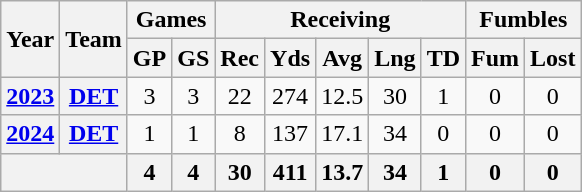<table class="wikitable" style="text-align:center;">
<tr>
<th rowspan="2">Year</th>
<th rowspan="2">Team</th>
<th colspan="2">Games</th>
<th colspan="5">Receiving</th>
<th colspan="2">Fumbles</th>
</tr>
<tr>
<th>GP</th>
<th>GS</th>
<th>Rec</th>
<th>Yds</th>
<th>Avg</th>
<th>Lng</th>
<th>TD</th>
<th>Fum</th>
<th>Lost</th>
</tr>
<tr>
<th><a href='#'>2023</a></th>
<th><a href='#'>DET</a></th>
<td>3</td>
<td>3</td>
<td>22</td>
<td>274</td>
<td>12.5</td>
<td>30</td>
<td>1</td>
<td>0</td>
<td>0</td>
</tr>
<tr>
<th><a href='#'>2024</a></th>
<th><a href='#'>DET</a></th>
<td>1</td>
<td>1</td>
<td>8</td>
<td>137</td>
<td>17.1</td>
<td>34</td>
<td>0</td>
<td>0</td>
<td>0</td>
</tr>
<tr>
<th colspan="2"></th>
<th>4</th>
<th>4</th>
<th>30</th>
<th>411</th>
<th>13.7</th>
<th>34</th>
<th>1</th>
<th>0</th>
<th>0</th>
</tr>
</table>
